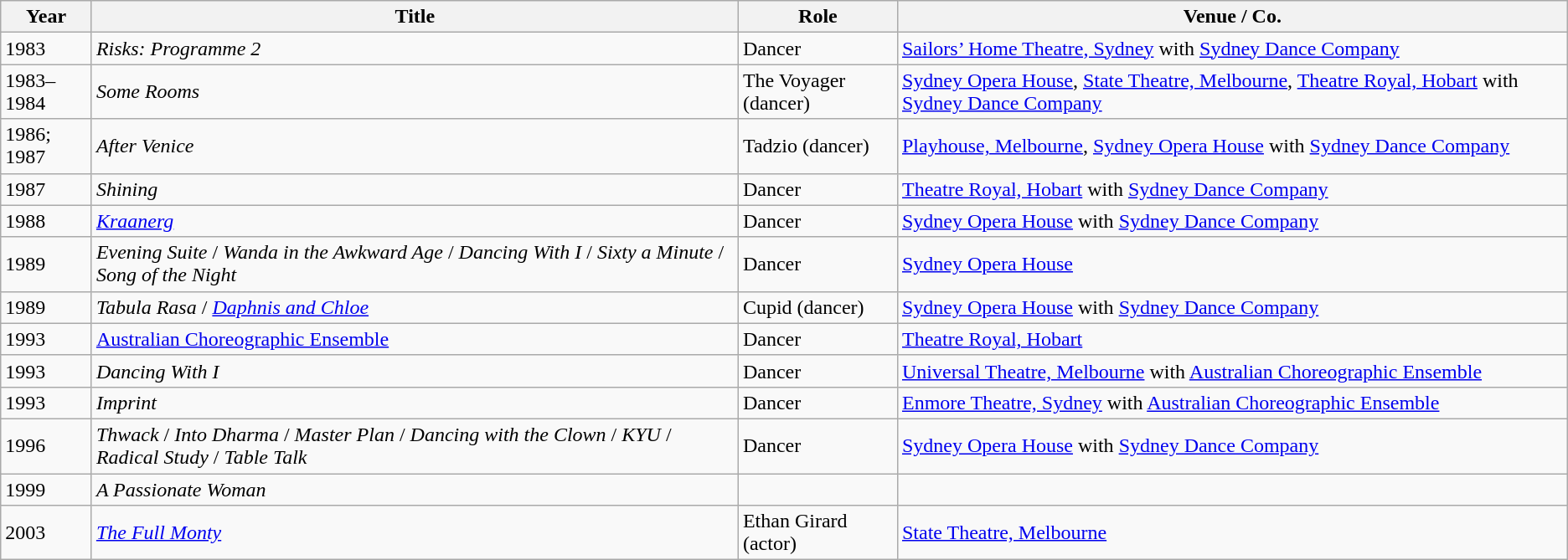<table class="wikitable">
<tr>
<th>Year</th>
<th>Title</th>
<th>Role</th>
<th>Venue / Co.</th>
</tr>
<tr>
<td>1983</td>
<td><em>Risks: Programme 2</em></td>
<td>Dancer</td>
<td><a href='#'>Sailors’ Home Theatre, Sydney</a> with <a href='#'>Sydney Dance Company</a></td>
</tr>
<tr>
<td>1983–1984</td>
<td><em>Some Rooms</em></td>
<td>The Voyager (dancer)</td>
<td><a href='#'>Sydney Opera House</a>, <a href='#'>State Theatre, Melbourne</a>, <a href='#'>Theatre Royal, Hobart</a> with <a href='#'>Sydney Dance Company</a></td>
</tr>
<tr>
<td>1986; 1987</td>
<td><em>After Venice</em></td>
<td>Tadzio (dancer)</td>
<td><a href='#'>Playhouse, Melbourne</a>, <a href='#'>Sydney Opera House</a> with <a href='#'>Sydney Dance Company</a></td>
</tr>
<tr>
<td>1987</td>
<td><em>Shining</em></td>
<td>Dancer</td>
<td><a href='#'>Theatre Royal, Hobart</a> with <a href='#'>Sydney Dance Company</a></td>
</tr>
<tr>
<td>1988</td>
<td><em><a href='#'>Kraanerg</a></em></td>
<td>Dancer</td>
<td><a href='#'>Sydney Opera House</a> with <a href='#'>Sydney Dance Company</a></td>
</tr>
<tr>
<td>1989</td>
<td><em>Evening Suite</em> / <em>Wanda in the Awkward Age</em> / <em>Dancing With I</em> / <em>Sixty a Minute</em> / <em>Song of the Night</em></td>
<td>Dancer</td>
<td><a href='#'>Sydney Opera House</a></td>
</tr>
<tr>
<td>1989</td>
<td><em>Tabula Rasa</em> / <em><a href='#'>Daphnis and Chloe</a></em></td>
<td>Cupid (dancer)</td>
<td><a href='#'>Sydney Opera House</a> with <a href='#'>Sydney Dance Company</a></td>
</tr>
<tr>
<td>1993</td>
<td><a href='#'>Australian Choreographic Ensemble</a></td>
<td>Dancer</td>
<td><a href='#'>Theatre Royal, Hobart</a></td>
</tr>
<tr>
<td>1993</td>
<td><em>Dancing With I</em></td>
<td>Dancer</td>
<td><a href='#'>Universal Theatre, Melbourne</a> with <a href='#'>Australian Choreographic Ensemble</a></td>
</tr>
<tr>
<td>1993</td>
<td><em>Imprint</em></td>
<td>Dancer</td>
<td><a href='#'>Enmore Theatre, Sydney</a> with <a href='#'>Australian Choreographic Ensemble</a></td>
</tr>
<tr>
<td>1996</td>
<td><em>Thwack</em> / <em>Into Dharma</em> / <em>Master Plan</em> / <em>Dancing with the Clown</em> / <em>KYU</em> / <em>Radical Study</em> / <em>Table Talk</em></td>
<td>Dancer</td>
<td><a href='#'>Sydney Opera House</a> with <a href='#'>Sydney Dance Company</a></td>
</tr>
<tr>
<td>1999</td>
<td><em>A Passionate Woman</em></td>
<td></td>
<td></td>
</tr>
<tr>
<td>2003</td>
<td><em><a href='#'>The Full Monty</a></em></td>
<td>Ethan Girard (actor)</td>
<td><a href='#'>State Theatre, Melbourne</a></td>
</tr>
</table>
